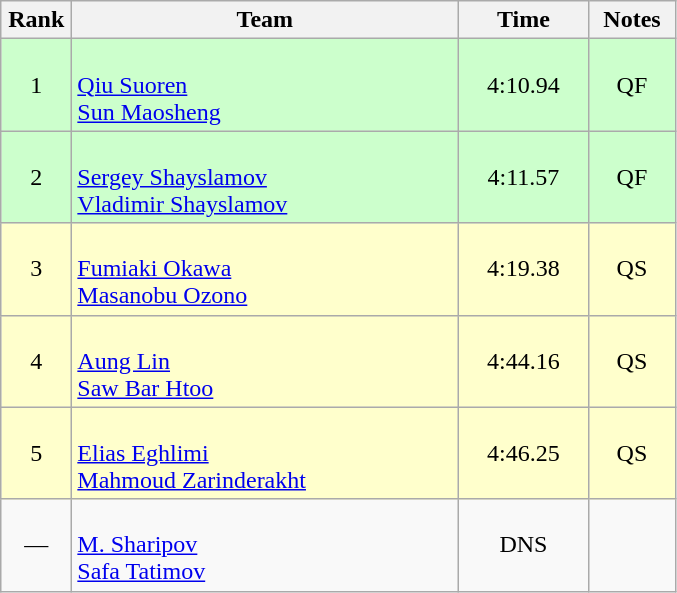<table class=wikitable style="text-align:center">
<tr>
<th width=40>Rank</th>
<th width=250>Team</th>
<th width=80>Time</th>
<th width=50>Notes</th>
</tr>
<tr bgcolor="ccffcc">
<td>1</td>
<td align=left><br><a href='#'>Qiu Suoren</a><br><a href='#'>Sun Maosheng</a></td>
<td>4:10.94</td>
<td>QF</td>
</tr>
<tr bgcolor="ccffcc">
<td>2</td>
<td align=left><br><a href='#'>Sergey Shayslamov</a><br><a href='#'>Vladimir Shayslamov</a></td>
<td>4:11.57</td>
<td>QF</td>
</tr>
<tr bgcolor="#ffffcc">
<td>3</td>
<td align=left><br><a href='#'>Fumiaki Okawa</a><br><a href='#'>Masanobu Ozono</a></td>
<td>4:19.38</td>
<td>QS</td>
</tr>
<tr bgcolor="#ffffcc">
<td>4</td>
<td align=left><br><a href='#'>Aung Lin</a><br><a href='#'>Saw Bar Htoo</a></td>
<td>4:44.16</td>
<td>QS</td>
</tr>
<tr bgcolor="#ffffcc">
<td>5</td>
<td align=left><br><a href='#'>Elias Eghlimi</a><br><a href='#'>Mahmoud Zarinderakht</a></td>
<td>4:46.25</td>
<td>QS</td>
</tr>
<tr>
<td>—</td>
<td align=left><br><a href='#'>M. Sharipov</a><br><a href='#'>Safa Tatimov</a></td>
<td>DNS</td>
<td></td>
</tr>
</table>
